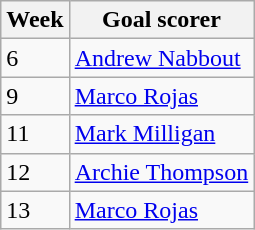<table class="wikitable">
<tr>
<th rowspan="1">Week</th>
<th colspan="1">Goal scorer</th>
</tr>
<tr>
<td>6</td>
<td> <a href='#'>Andrew Nabbout</a></td>
</tr>
<tr>
<td>9</td>
<td> <a href='#'>Marco Rojas</a></td>
</tr>
<tr>
<td>11</td>
<td> <a href='#'>Mark Milligan</a></td>
</tr>
<tr>
<td>12</td>
<td> <a href='#'>Archie Thompson</a></td>
</tr>
<tr>
<td>13</td>
<td> <a href='#'>Marco Rojas</a></td>
</tr>
</table>
